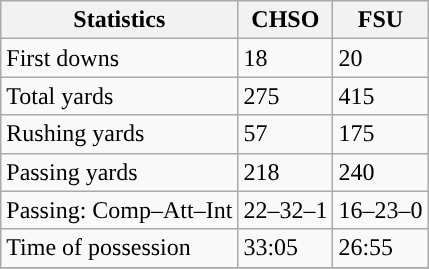<table class="wikitable" style="float: left;">
<tr>
<th>Statistics</th>
<th>CHSO</th>
<th>FSU</th>
</tr>
<tr>
<td>First downs</td>
<td>18</td>
<td>20</td>
</tr>
<tr>
<td>Total yards</td>
<td>275</td>
<td>415</td>
</tr>
<tr>
<td>Rushing yards</td>
<td>57</td>
<td>175</td>
</tr>
<tr>
<td>Passing yards</td>
<td>218</td>
<td>240</td>
</tr>
<tr>
<td>Passing: Comp–Att–Int</td>
<td>22–32–1</td>
<td>16–23–0</td>
</tr>
<tr>
<td>Time of possession</td>
<td>33:05</td>
<td>26:55</td>
</tr>
<tr>
</tr>
</table>
